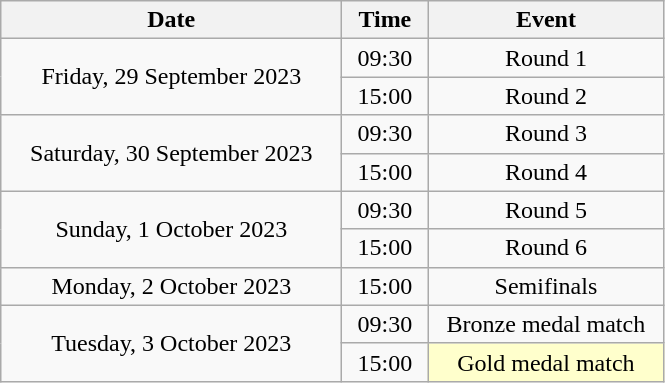<table class = "wikitable" style="text-align:center;">
<tr>
<th width=220>Date</th>
<th width=50>Time</th>
<th width=150>Event</th>
</tr>
<tr>
<td rowspan=2>Friday, 29 September 2023</td>
<td>09:30</td>
<td>Round 1</td>
</tr>
<tr>
<td>15:00</td>
<td>Round 2</td>
</tr>
<tr>
<td rowspan=2>Saturday, 30 September 2023</td>
<td>09:30</td>
<td>Round 3</td>
</tr>
<tr>
<td>15:00</td>
<td>Round 4</td>
</tr>
<tr>
<td rowspan=2>Sunday, 1 October 2023</td>
<td>09:30</td>
<td>Round 5</td>
</tr>
<tr>
<td>15:00</td>
<td>Round 6</td>
</tr>
<tr>
<td>Monday, 2 October 2023</td>
<td>15:00</td>
<td>Semifinals</td>
</tr>
<tr>
<td rowspan=2>Tuesday, 3 October 2023</td>
<td>09:30</td>
<td>Bronze medal match</td>
</tr>
<tr>
<td>15:00</td>
<td bgcolor=ffffcc>Gold medal match</td>
</tr>
</table>
